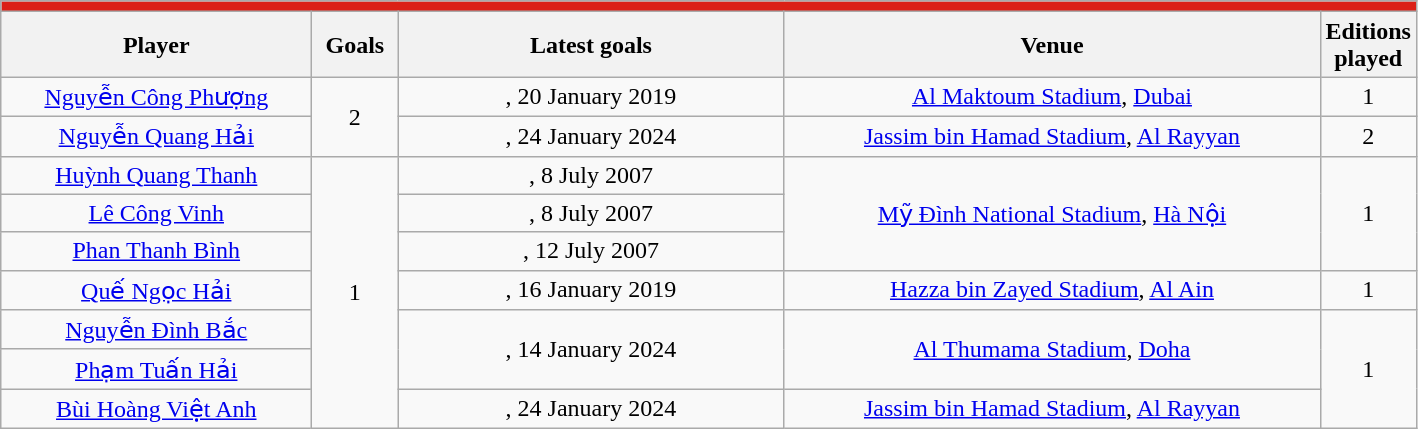<table class="wikitable sortable" style="text-align:center">
<tr>
<th colspan="9" style="background: #DB2017; color: #FFFF00;"><a href='#'></a></th>
</tr>
<tr>
<th width=200>Player</th>
<th width="50">Goals</th>
<th width=250>Latest goals</th>
<th width=350>Venue</th>
<th width="50">Editions played</th>
</tr>
<tr>
<td><a href='#'>Nguyễn Công Phượng</a></td>
<td rowspan=2>2</td>
<td>, 20 January 2019</td>
<td> <a href='#'>Al Maktoum Stadium</a>, <a href='#'>Dubai</a></td>
<td>1</td>
</tr>
<tr>
<td><a href='#'>Nguyễn Quang Hải</a></td>
<td>, 24 January 2024</td>
<td> <a href='#'>Jassim bin Hamad Stadium</a>, <a href='#'>Al Rayyan</a></td>
<td>2</td>
</tr>
<tr>
<td><a href='#'>Huỳnh Quang Thanh</a></td>
<td rowspan="10">1</td>
<td>, 8 July 2007</td>
<td rowspan="3"> <a href='#'>Mỹ Đình National Stadium</a>, <a href='#'>Hà Nội</a></td>
<td rowspan="3">1</td>
</tr>
<tr>
<td><a href='#'>Lê Công Vinh</a></td>
<td>, 8 July 2007</td>
</tr>
<tr>
<td><a href='#'>Phan Thanh Bình</a></td>
<td>, 12 July 2007</td>
</tr>
<tr>
<td><a href='#'>Quế Ngọc Hải</a></td>
<td>, 16 January 2019</td>
<td> <a href='#'>Hazza bin Zayed Stadium</a>, <a href='#'>Al Ain</a></td>
<td>1</td>
</tr>
<tr>
<td><a href='#'>Nguyễn Đình Bắc</a></td>
<td rowspan=2>, 14 January 2024</td>
<td rowspan=2> <a href='#'>Al Thumama Stadium</a>, <a href='#'>Doha</a></td>
<td rowspan=3>1</td>
</tr>
<tr>
<td><a href='#'>Phạm Tuấn Hải</a></td>
</tr>
<tr>
<td><a href='#'>Bùi Hoàng Việt Anh</a></td>
<td>, 24 January 2024</td>
<td> <a href='#'>Jassim bin Hamad Stadium</a>, <a href='#'>Al Rayyan</a></td>
</tr>
</table>
